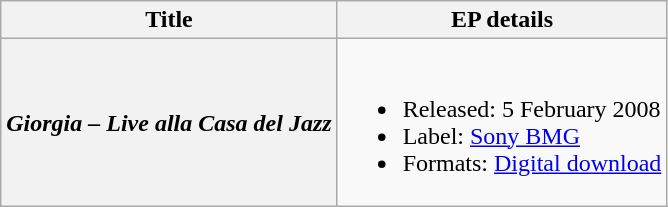<table class="wikitable plainrowheaders" style="text-align:center;" border="1">
<tr>
<th scope="col">Title</th>
<th scope="col">EP details</th>
</tr>
<tr>
<th scope="row"><em>Giorgia – Live alla Casa del Jazz</em></th>
<td style="text-align:left;"><br><ul><li>Released: 5 February 2008</li><li>Label: <a href='#'>Sony BMG</a></li><li>Formats: <a href='#'>Digital download</a></li></ul></td>
</tr>
</table>
